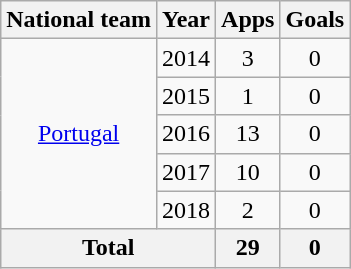<table class=wikitable style="text-align: center;">
<tr>
<th>National team</th>
<th>Year</th>
<th>Apps</th>
<th>Goals</th>
</tr>
<tr>
<td rowspan=5><a href='#'>Portugal</a></td>
<td>2014</td>
<td>3</td>
<td>0</td>
</tr>
<tr>
<td>2015</td>
<td>1</td>
<td>0</td>
</tr>
<tr>
<td>2016</td>
<td>13</td>
<td>0</td>
</tr>
<tr>
<td>2017</td>
<td>10</td>
<td>0</td>
</tr>
<tr>
<td>2018</td>
<td>2</td>
<td>0</td>
</tr>
<tr>
<th colspan=2>Total</th>
<th>29</th>
<th>0</th>
</tr>
</table>
